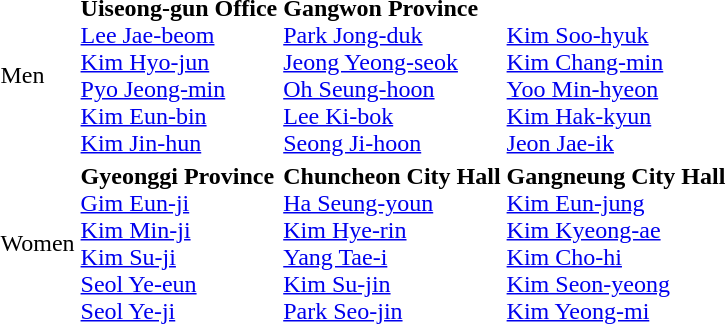<table>
<tr>
<td>Men</td>
<td><strong> Uiseong-gun Office</strong><br><a href='#'>Lee Jae-beom</a><br><a href='#'>Kim Hyo-jun</a><br><a href='#'>Pyo Jeong-min</a><br><a href='#'>Kim Eun-bin</a><br><a href='#'>Kim Jin-hun</a></td>
<td><strong> Gangwon Province</strong><br><a href='#'>Park Jong-duk</a><br><a href='#'>Jeong Yeong-seok</a><br><a href='#'>Oh Seung-hoon</a><br><a href='#'>Lee Ki-bok</a><br><a href='#'>Seong Ji-hoon</a></td>
<td><strong></strong><br><a href='#'>Kim Soo-hyuk</a><br><a href='#'>Kim Chang-min</a><br><a href='#'>Yoo Min-hyeon</a><br><a href='#'>Kim Hak-kyun</a><br><a href='#'>Jeon Jae-ik</a></td>
</tr>
<tr>
<td>Women</td>
<td><strong> Gyeonggi Province</strong><br><a href='#'>Gim Eun-ji</a><br><a href='#'>Kim Min-ji</a><br><a href='#'>Kim Su-ji</a><br><a href='#'>Seol Ye-eun</a><br><a href='#'>Seol Ye-ji</a></td>
<td><strong> Chuncheon City Hall</strong><br><a href='#'>Ha Seung-youn</a><br><a href='#'>Kim Hye-rin</a><br><a href='#'>Yang Tae-i</a><br><a href='#'>Kim Su-jin</a><br><a href='#'>Park Seo-jin</a></td>
<td><strong> Gangneung City Hall</strong><br><a href='#'>Kim Eun-jung</a><br><a href='#'>Kim Kyeong-ae</a><br><a href='#'>Kim Cho-hi</a><br><a href='#'>Kim Seon-yeong</a><br><a href='#'>Kim Yeong-mi</a></td>
</tr>
</table>
